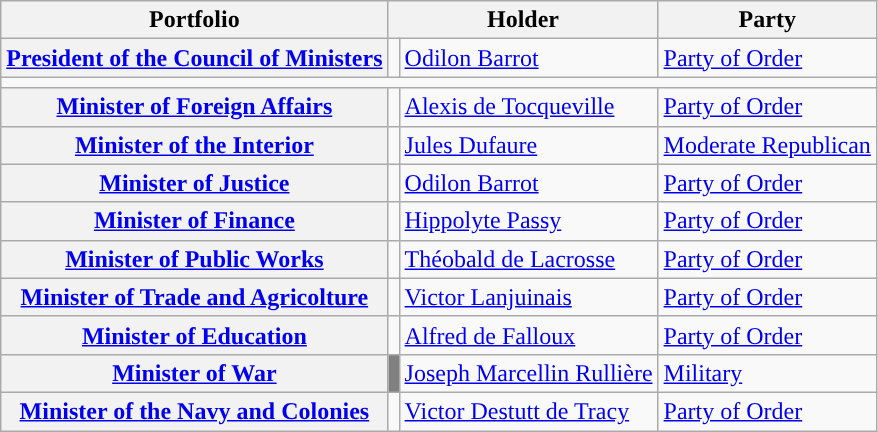<table class="wikitable">
<tr>
<th>Portfolio</th>
<th colspan=2>Holder</th>
<th>Party</th>
</tr>
<tr>
<th><a href='#'>President of the Council of Ministers</a></th>
<td style="background:"></td>
<td><a href='#'>Odilon Barrot</a></td>
<td><a href='#'>Party of Order</a></td>
</tr>
<tr>
<td colspan=4></td>
</tr>
<tr>
<th><a href='#'>Minister of Foreign Affairs</a></th>
<td style="background:"></td>
<td><a href='#'>Alexis de Tocqueville</a></td>
<td><a href='#'>Party of Order</a></td>
</tr>
<tr>
<th><a href='#'>Minister of the Interior</a></th>
<td style="background:"></td>
<td><a href='#'>Jules Dufaure</a></td>
<td><a href='#'>Moderate Republican</a></td>
</tr>
<tr>
<th><a href='#'>Minister of Justice</a></th>
<td style="background:"></td>
<td><a href='#'>Odilon Barrot</a></td>
<td><a href='#'>Party of Order</a></td>
</tr>
<tr>
<th><a href='#'>Minister of Finance</a></th>
<td style="background:"></td>
<td><a href='#'>Hippolyte Passy</a></td>
<td><a href='#'>Party of Order</a></td>
</tr>
<tr>
<th><a href='#'>Minister of Public Works</a></th>
<td style="background:"></td>
<td><a href='#'>Théobald de Lacrosse</a></td>
<td><a href='#'>Party of Order</a></td>
</tr>
<tr>
<th><a href='#'>Minister of Trade and Agricolture</a></th>
<td style="background:"></td>
<td><a href='#'>Victor Lanjuinais</a></td>
<td><a href='#'>Party of Order</a></td>
</tr>
<tr>
<th><a href='#'>Minister of Education</a></th>
<td style="background:"></td>
<td><a href='#'>Alfred de Falloux</a></td>
<td><a href='#'>Party of Order</a></td>
</tr>
<tr>
<th><a href='#'>Minister of War</a></th>
<td style="background:#808080;"></td>
<td><a href='#'>Joseph Marcellin Rullière</a></td>
<td><a href='#'>Military</a></td>
</tr>
<tr>
<th><a href='#'>Minister of the Navy and Colonies</a></th>
<td style="background:"></td>
<td><a href='#'>Victor Destutt de Tracy</a></td>
<td><a href='#'>Party of Order</a></td>
</tr>
</table>
